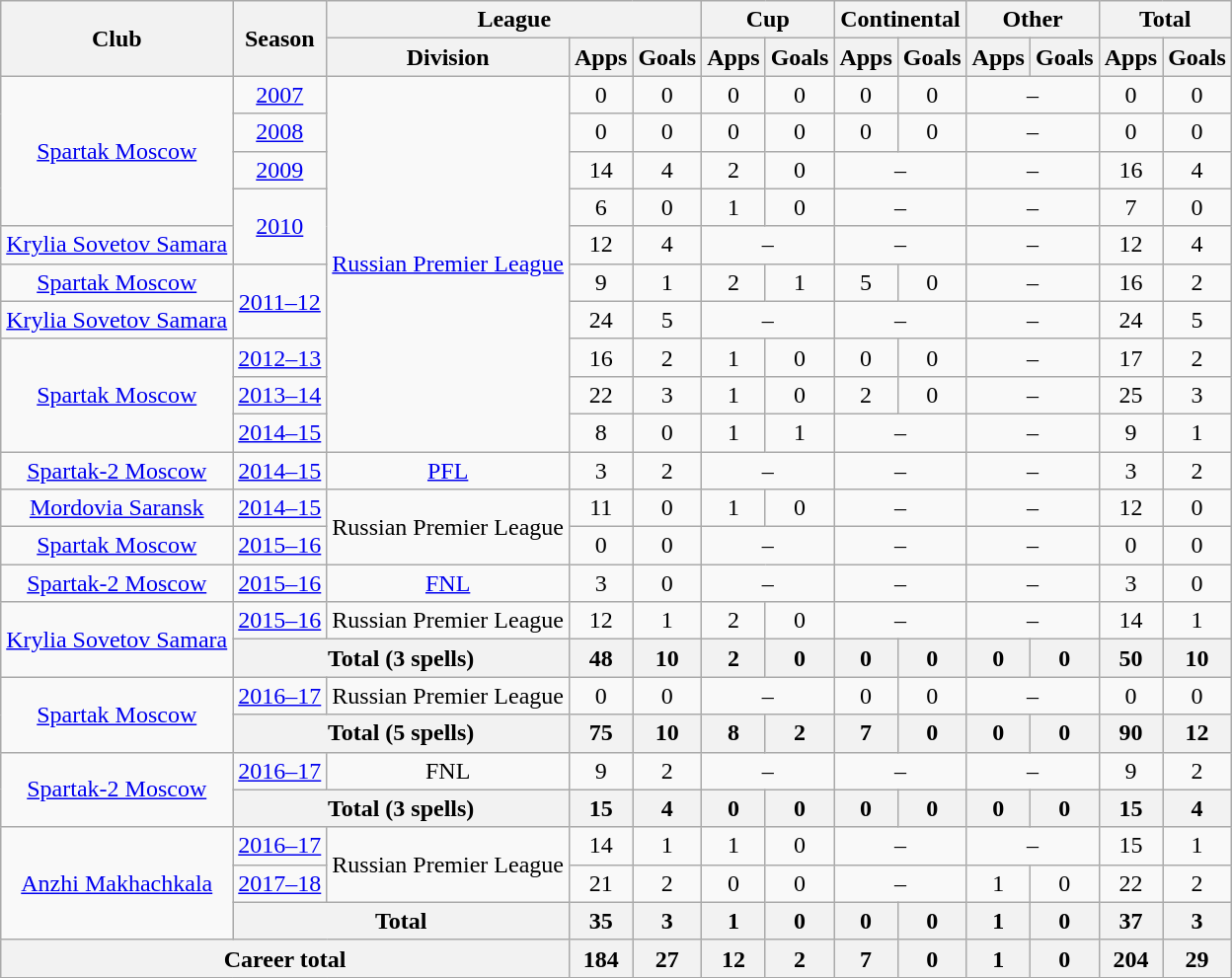<table class="wikitable" style="text-align: center;">
<tr>
<th rowspan=2>Club</th>
<th rowspan=2>Season</th>
<th colspan=3>League</th>
<th colspan=2>Cup</th>
<th colspan=2>Continental</th>
<th colspan=2>Other</th>
<th colspan=2>Total</th>
</tr>
<tr>
<th>Division</th>
<th>Apps</th>
<th>Goals</th>
<th>Apps</th>
<th>Goals</th>
<th>Apps</th>
<th>Goals</th>
<th>Apps</th>
<th>Goals</th>
<th>Apps</th>
<th>Goals</th>
</tr>
<tr>
<td rowspan=4><a href='#'>Spartak Moscow</a></td>
<td><a href='#'>2007</a></td>
<td rowspan=10><a href='#'>Russian Premier League</a></td>
<td>0</td>
<td>0</td>
<td>0</td>
<td>0</td>
<td>0</td>
<td>0</td>
<td colspan=2>–</td>
<td>0</td>
<td>0</td>
</tr>
<tr>
<td><a href='#'>2008</a></td>
<td>0</td>
<td>0</td>
<td>0</td>
<td>0</td>
<td>0</td>
<td>0</td>
<td colspan=2>–</td>
<td>0</td>
<td>0</td>
</tr>
<tr>
<td><a href='#'>2009</a></td>
<td>14</td>
<td>4</td>
<td>2</td>
<td>0</td>
<td colspan=2>–</td>
<td colspan=2>–</td>
<td>16</td>
<td>4</td>
</tr>
<tr>
<td rowspan=2><a href='#'>2010</a></td>
<td>6</td>
<td>0</td>
<td>1</td>
<td>0</td>
<td colspan=2>–</td>
<td colspan=2>–</td>
<td>7</td>
<td>0</td>
</tr>
<tr>
<td><a href='#'>Krylia Sovetov Samara</a></td>
<td>12</td>
<td>4</td>
<td colspan=2>–</td>
<td colspan=2>–</td>
<td colspan=2>–</td>
<td>12</td>
<td>4</td>
</tr>
<tr>
<td><a href='#'>Spartak Moscow</a></td>
<td rowspan=2><a href='#'>2011–12</a></td>
<td>9</td>
<td>1</td>
<td>2</td>
<td>1</td>
<td>5</td>
<td>0</td>
<td colspan=2>–</td>
<td>16</td>
<td>2</td>
</tr>
<tr>
<td><a href='#'>Krylia Sovetov Samara</a></td>
<td>24</td>
<td>5</td>
<td colspan=2>–</td>
<td colspan=2>–</td>
<td colspan=2>–</td>
<td>24</td>
<td>5</td>
</tr>
<tr>
<td rowspan=3><a href='#'>Spartak Moscow</a></td>
<td><a href='#'>2012–13</a></td>
<td>16</td>
<td>2</td>
<td>1</td>
<td>0</td>
<td>0</td>
<td>0</td>
<td colspan=2>–</td>
<td>17</td>
<td>2</td>
</tr>
<tr>
<td><a href='#'>2013–14</a></td>
<td>22</td>
<td>3</td>
<td>1</td>
<td>0</td>
<td>2</td>
<td>0</td>
<td colspan=2>–</td>
<td>25</td>
<td>3</td>
</tr>
<tr>
<td><a href='#'>2014–15</a></td>
<td>8</td>
<td>0</td>
<td>1</td>
<td>1</td>
<td colspan=2>–</td>
<td colspan=2>–</td>
<td>9</td>
<td>1</td>
</tr>
<tr>
<td><a href='#'>Spartak-2 Moscow</a></td>
<td><a href='#'>2014–15</a></td>
<td><a href='#'>PFL</a></td>
<td>3</td>
<td>2</td>
<td colspan=2>–</td>
<td colspan=2>–</td>
<td colspan=2>–</td>
<td>3</td>
<td>2</td>
</tr>
<tr>
<td><a href='#'>Mordovia Saransk</a></td>
<td><a href='#'>2014–15</a></td>
<td rowspan=2>Russian Premier League</td>
<td>11</td>
<td>0</td>
<td>1</td>
<td>0</td>
<td colspan=2>–</td>
<td colspan=2>–</td>
<td>12</td>
<td>0</td>
</tr>
<tr>
<td><a href='#'>Spartak Moscow</a></td>
<td><a href='#'>2015–16</a></td>
<td>0</td>
<td>0</td>
<td colspan=2>–</td>
<td colspan=2>–</td>
<td colspan=2>–</td>
<td>0</td>
<td>0</td>
</tr>
<tr>
<td><a href='#'>Spartak-2 Moscow</a></td>
<td><a href='#'>2015–16</a></td>
<td><a href='#'>FNL</a></td>
<td>3</td>
<td>0</td>
<td colspan=2>–</td>
<td colspan=2>–</td>
<td colspan=2>–</td>
<td>3</td>
<td>0</td>
</tr>
<tr>
<td rowspan=2><a href='#'>Krylia Sovetov Samara</a></td>
<td><a href='#'>2015–16</a></td>
<td>Russian Premier League</td>
<td>12</td>
<td>1</td>
<td>2</td>
<td>0</td>
<td colspan=2>–</td>
<td colspan=2>–</td>
<td>14</td>
<td>1</td>
</tr>
<tr>
<th colspan=2>Total (3 spells)</th>
<th>48</th>
<th>10</th>
<th>2</th>
<th>0</th>
<th>0</th>
<th>0</th>
<th>0</th>
<th>0</th>
<th>50</th>
<th>10</th>
</tr>
<tr>
<td rowspan=2><a href='#'>Spartak Moscow</a></td>
<td><a href='#'>2016–17</a></td>
<td>Russian Premier League</td>
<td>0</td>
<td>0</td>
<td colspan=2>–</td>
<td>0</td>
<td>0</td>
<td colspan=2>–</td>
<td>0</td>
<td>0</td>
</tr>
<tr>
<th colspan=2>Total (5 spells)</th>
<th>75</th>
<th>10</th>
<th>8</th>
<th>2</th>
<th>7</th>
<th>0</th>
<th>0</th>
<th>0</th>
<th>90</th>
<th>12</th>
</tr>
<tr>
<td rowspan=2><a href='#'>Spartak-2 Moscow</a></td>
<td><a href='#'>2016–17</a></td>
<td>FNL</td>
<td>9</td>
<td>2</td>
<td colspan=2>–</td>
<td colspan=2>–</td>
<td colspan=2>–</td>
<td>9</td>
<td>2</td>
</tr>
<tr>
<th colspan=2>Total (3 spells)</th>
<th>15</th>
<th>4</th>
<th>0</th>
<th>0</th>
<th>0</th>
<th>0</th>
<th>0</th>
<th>0</th>
<th>15</th>
<th>4</th>
</tr>
<tr>
<td rowspan=3><a href='#'>Anzhi Makhachkala</a></td>
<td><a href='#'>2016–17</a></td>
<td rowspan=2>Russian Premier League</td>
<td>14</td>
<td>1</td>
<td>1</td>
<td>0</td>
<td colspan=2>–</td>
<td colspan=2>–</td>
<td>15</td>
<td>1</td>
</tr>
<tr>
<td><a href='#'>2017–18</a></td>
<td>21</td>
<td>2</td>
<td>0</td>
<td>0</td>
<td colspan=2>–</td>
<td>1</td>
<td>0</td>
<td>22</td>
<td>2</td>
</tr>
<tr>
<th colspan=2>Total</th>
<th>35</th>
<th>3</th>
<th>1</th>
<th>0</th>
<th>0</th>
<th>0</th>
<th>1</th>
<th>0</th>
<th>37</th>
<th>3</th>
</tr>
<tr>
<th colspan=3>Career total</th>
<th>184</th>
<th>27</th>
<th>12</th>
<th>2</th>
<th>7</th>
<th>0</th>
<th>1</th>
<th>0</th>
<th>204</th>
<th>29</th>
</tr>
<tr>
</tr>
</table>
